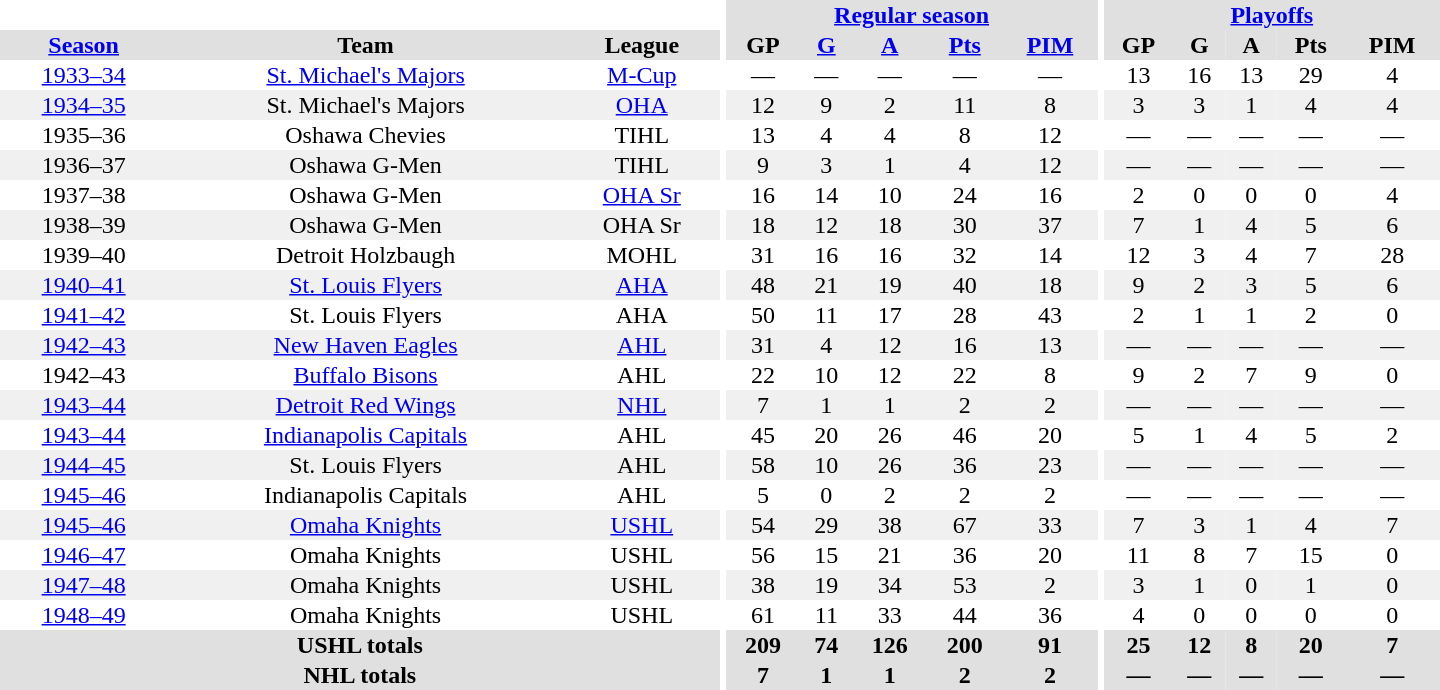<table border="0" cellpadding="1" cellspacing="0" style="text-align:center; width:60em">
<tr bgcolor="#e0e0e0">
<th colspan="3" bgcolor="#ffffff"></th>
<th rowspan="100" bgcolor="#ffffff"></th>
<th colspan="5"><a href='#'>Regular season</a></th>
<th rowspan="100" bgcolor="#ffffff"></th>
<th colspan="5"><a href='#'>Playoffs</a></th>
</tr>
<tr bgcolor="#e0e0e0">
<th><a href='#'>Season</a></th>
<th>Team</th>
<th>League</th>
<th>GP</th>
<th><a href='#'>G</a></th>
<th><a href='#'>A</a></th>
<th><a href='#'>Pts</a></th>
<th><a href='#'>PIM</a></th>
<th>GP</th>
<th>G</th>
<th>A</th>
<th>Pts</th>
<th>PIM</th>
</tr>
<tr>
<td><a href='#'>1933–34</a></td>
<td><a href='#'>St. Michael's Majors</a></td>
<td><a href='#'>M-Cup</a></td>
<td>—</td>
<td>—</td>
<td>—</td>
<td>—</td>
<td>—</td>
<td>13</td>
<td>16</td>
<td>13</td>
<td>29</td>
<td>4</td>
</tr>
<tr bgcolor="#f0f0f0">
<td><a href='#'>1934–35</a></td>
<td>St. Michael's Majors</td>
<td><a href='#'>OHA</a></td>
<td>12</td>
<td>9</td>
<td>2</td>
<td>11</td>
<td>8</td>
<td>3</td>
<td>3</td>
<td>1</td>
<td>4</td>
<td>4</td>
</tr>
<tr>
<td>1935–36</td>
<td>Oshawa Chevies</td>
<td>TIHL</td>
<td>13</td>
<td>4</td>
<td>4</td>
<td>8</td>
<td>12</td>
<td>—</td>
<td>—</td>
<td>—</td>
<td>—</td>
<td>—</td>
</tr>
<tr bgcolor="#f0f0f0">
<td>1936–37</td>
<td>Oshawa G-Men</td>
<td>TIHL</td>
<td>9</td>
<td>3</td>
<td>1</td>
<td>4</td>
<td>12</td>
<td>—</td>
<td>—</td>
<td>—</td>
<td>—</td>
<td>—</td>
</tr>
<tr>
<td>1937–38</td>
<td>Oshawa G-Men</td>
<td><a href='#'>OHA Sr</a></td>
<td>16</td>
<td>14</td>
<td>10</td>
<td>24</td>
<td>16</td>
<td>2</td>
<td>0</td>
<td>0</td>
<td>0</td>
<td>4</td>
</tr>
<tr bgcolor="#f0f0f0">
<td>1938–39</td>
<td>Oshawa G-Men</td>
<td>OHA Sr</td>
<td>18</td>
<td>12</td>
<td>18</td>
<td>30</td>
<td>37</td>
<td>7</td>
<td>1</td>
<td>4</td>
<td>5</td>
<td>6</td>
</tr>
<tr>
<td>1939–40</td>
<td>Detroit Holzbaugh</td>
<td>MOHL</td>
<td>31</td>
<td>16</td>
<td>16</td>
<td>32</td>
<td>14</td>
<td>12</td>
<td>3</td>
<td>4</td>
<td>7</td>
<td>28</td>
</tr>
<tr bgcolor="#f0f0f0">
<td><a href='#'>1940–41</a></td>
<td><a href='#'>St. Louis Flyers</a></td>
<td><a href='#'>AHA</a></td>
<td>48</td>
<td>21</td>
<td>19</td>
<td>40</td>
<td>18</td>
<td>9</td>
<td>2</td>
<td>3</td>
<td>5</td>
<td>6</td>
</tr>
<tr>
<td><a href='#'>1941–42</a></td>
<td>St. Louis Flyers</td>
<td>AHA</td>
<td>50</td>
<td>11</td>
<td>17</td>
<td>28</td>
<td>43</td>
<td>2</td>
<td>1</td>
<td>1</td>
<td>2</td>
<td>0</td>
</tr>
<tr bgcolor="#f0f0f0">
<td><a href='#'>1942–43</a></td>
<td><a href='#'>New Haven Eagles</a></td>
<td><a href='#'>AHL</a></td>
<td>31</td>
<td>4</td>
<td>12</td>
<td>16</td>
<td>13</td>
<td>—</td>
<td>—</td>
<td>—</td>
<td>—</td>
<td>—</td>
</tr>
<tr>
<td>1942–43</td>
<td><a href='#'>Buffalo Bisons</a></td>
<td>AHL</td>
<td>22</td>
<td>10</td>
<td>12</td>
<td>22</td>
<td>8</td>
<td>9</td>
<td>2</td>
<td>7</td>
<td>9</td>
<td>0</td>
</tr>
<tr bgcolor="#f0f0f0">
<td><a href='#'>1943–44</a></td>
<td><a href='#'>Detroit Red Wings</a></td>
<td><a href='#'>NHL</a></td>
<td>7</td>
<td>1</td>
<td>1</td>
<td>2</td>
<td>2</td>
<td>—</td>
<td>—</td>
<td>—</td>
<td>—</td>
<td>—</td>
</tr>
<tr>
<td><a href='#'>1943–44</a></td>
<td><a href='#'>Indianapolis Capitals</a></td>
<td>AHL</td>
<td>45</td>
<td>20</td>
<td>26</td>
<td>46</td>
<td>20</td>
<td>5</td>
<td>1</td>
<td>4</td>
<td>5</td>
<td>2</td>
</tr>
<tr bgcolor="#f0f0f0">
<td><a href='#'>1944–45</a></td>
<td>St. Louis Flyers</td>
<td>AHL</td>
<td>58</td>
<td>10</td>
<td>26</td>
<td>36</td>
<td>23</td>
<td>—</td>
<td>—</td>
<td>—</td>
<td>—</td>
<td>—</td>
</tr>
<tr>
<td><a href='#'>1945–46</a></td>
<td>Indianapolis Capitals</td>
<td>AHL</td>
<td>5</td>
<td>0</td>
<td>2</td>
<td>2</td>
<td>2</td>
<td>—</td>
<td>—</td>
<td>—</td>
<td>—</td>
<td>—</td>
</tr>
<tr bgcolor="#f0f0f0">
<td><a href='#'>1945–46</a></td>
<td><a href='#'>Omaha Knights</a></td>
<td><a href='#'>USHL</a></td>
<td>54</td>
<td>29</td>
<td>38</td>
<td>67</td>
<td>33</td>
<td>7</td>
<td>3</td>
<td>1</td>
<td>4</td>
<td>7</td>
</tr>
<tr>
<td><a href='#'>1946–47</a></td>
<td>Omaha Knights</td>
<td>USHL</td>
<td>56</td>
<td>15</td>
<td>21</td>
<td>36</td>
<td>20</td>
<td>11</td>
<td>8</td>
<td>7</td>
<td>15</td>
<td>0</td>
</tr>
<tr bgcolor="#f0f0f0">
<td><a href='#'>1947–48</a></td>
<td>Omaha Knights</td>
<td>USHL</td>
<td>38</td>
<td>19</td>
<td>34</td>
<td>53</td>
<td>2</td>
<td>3</td>
<td>1</td>
<td>0</td>
<td>1</td>
<td>0</td>
</tr>
<tr>
<td><a href='#'>1948–49</a></td>
<td>Omaha Knights</td>
<td>USHL</td>
<td>61</td>
<td>11</td>
<td>33</td>
<td>44</td>
<td>36</td>
<td>4</td>
<td>0</td>
<td>0</td>
<td>0</td>
<td>0</td>
</tr>
<tr bgcolor="#e0e0e0">
<th colspan="3">USHL totals</th>
<th>209</th>
<th>74</th>
<th>126</th>
<th>200</th>
<th>91</th>
<th>25</th>
<th>12</th>
<th>8</th>
<th>20</th>
<th>7</th>
</tr>
<tr bgcolor="#e0e0e0">
<th colspan="3">NHL totals</th>
<th>7</th>
<th>1</th>
<th>1</th>
<th>2</th>
<th>2</th>
<th>—</th>
<th>—</th>
<th>—</th>
<th>—</th>
<th>—</th>
</tr>
</table>
